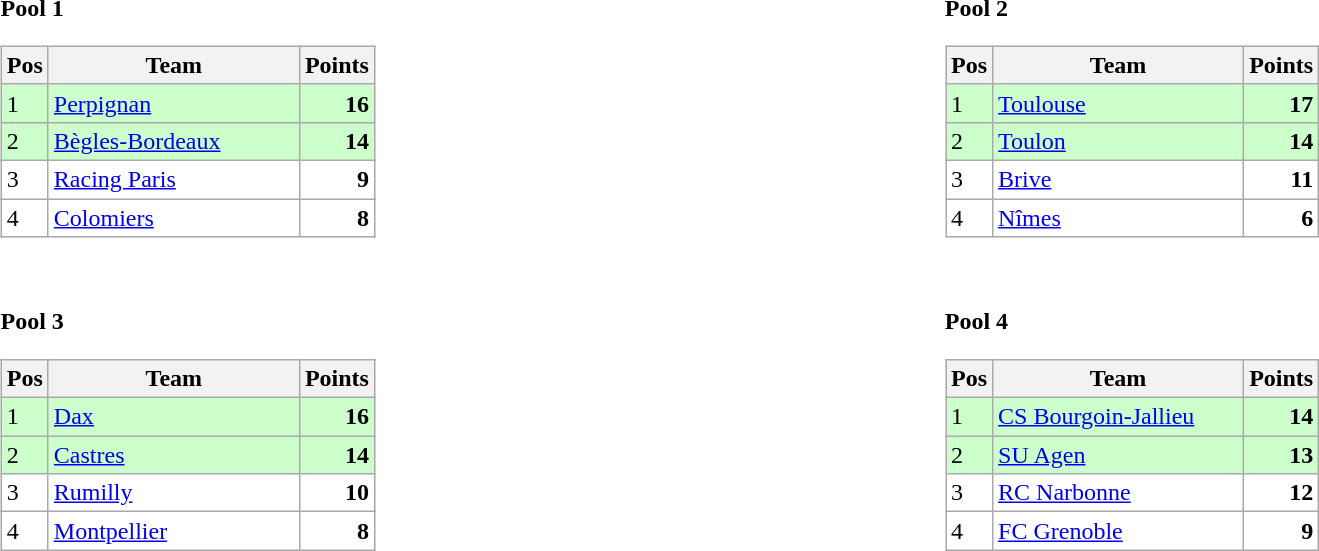<table width="100%" align="center" border="0" cellpadding="4" cellspacing="5">
<tr valign="top" align="left">
<td width="50%"><br><strong> Pool 1 </strong><table class="wikitable">
<tr>
<th>Pos</th>
<th>Team</th>
<th>Points</th>
</tr>
<tr bgcolor=#ccffcc>
<td>1</td>
<td align=left width="160"><a href='#'>Perpignan</a></td>
<td align=right><strong>16</strong></td>
</tr>
<tr bgcolor=#ccffcc>
<td>2</td>
<td align=left><a href='#'>Bègles-Bordeaux</a></td>
<td align=right><strong>14</strong></td>
</tr>
<tr bgcolor=#ffffff>
<td>3</td>
<td align=left><a href='#'>Racing Paris</a></td>
<td align=right><strong>9</strong></td>
</tr>
<tr bgcolor=#ffffff>
<td>4</td>
<td align=left><a href='#'>Colomiers</a></td>
<td align=right><strong>8</strong></td>
</tr>
</table>
</td>
<td width="50%"><br><strong> Pool 2 </strong><table class="wikitable">
<tr>
<th>Pos</th>
<th>Team</th>
<th>Points</th>
</tr>
<tr bgcolor=#ccffcc>
<td>1</td>
<td align=left width="160"><a href='#'>Toulouse</a></td>
<td align=right><strong>17</strong></td>
</tr>
<tr bgcolor=#ccffcc>
<td>2</td>
<td align=left><a href='#'>Toulon</a></td>
<td align=right><strong>14</strong></td>
</tr>
<tr bgcolor=#ffffff>
<td>3</td>
<td align=left><a href='#'>Brive</a></td>
<td align=right><strong>11</strong></td>
</tr>
<tr bgcolor=#ffffff>
<td>4</td>
<td align=left><a href='#'>Nîmes</a></td>
<td align=right><strong>6</strong></td>
</tr>
</table>
</td>
</tr>
<tr>
<td width="50%"><br><strong> Pool 3 </strong><table class="wikitable">
<tr>
<th>Pos</th>
<th>Team</th>
<th>Points</th>
</tr>
<tr bgcolor=#ccffcc>
<td>1</td>
<td align=left width="160"><a href='#'>Dax</a></td>
<td align=right><strong>16</strong></td>
</tr>
<tr bgcolor=#ccffcc>
<td>2</td>
<td align=left><a href='#'>Castres</a></td>
<td align=right><strong>14</strong></td>
</tr>
<tr bgcolor=#ffffff>
<td>3</td>
<td align=left><a href='#'>Rumilly</a></td>
<td align=right><strong>10</strong></td>
</tr>
<tr bgcolor=#ffffff>
<td>4</td>
<td align=left><a href='#'>Montpellier</a></td>
<td align=right><strong>8</strong></td>
</tr>
</table>
</td>
<td width="50%"><br><strong> Pool 4 </strong><table class="wikitable">
<tr>
<th>Pos</th>
<th>Team</th>
<th>Points</th>
</tr>
<tr bgcolor=#ccffcc>
<td>1</td>
<td align=left width="160"><a href='#'>CS Bourgoin-Jallieu</a></td>
<td align=right><strong>14</strong></td>
</tr>
<tr bgcolor=#ccffcc>
<td>2</td>
<td align=left><a href='#'>SU Agen</a></td>
<td align=right><strong>13</strong></td>
</tr>
<tr bgcolor=#ffffff>
<td>3</td>
<td align=left><a href='#'>RC Narbonne</a></td>
<td align=right><strong>12</strong></td>
</tr>
<tr bgcolor=#ffffff>
<td>4</td>
<td align=left><a href='#'>FC Grenoble</a></td>
<td align=right><strong>9</strong></td>
</tr>
</table>
</td>
</tr>
</table>
